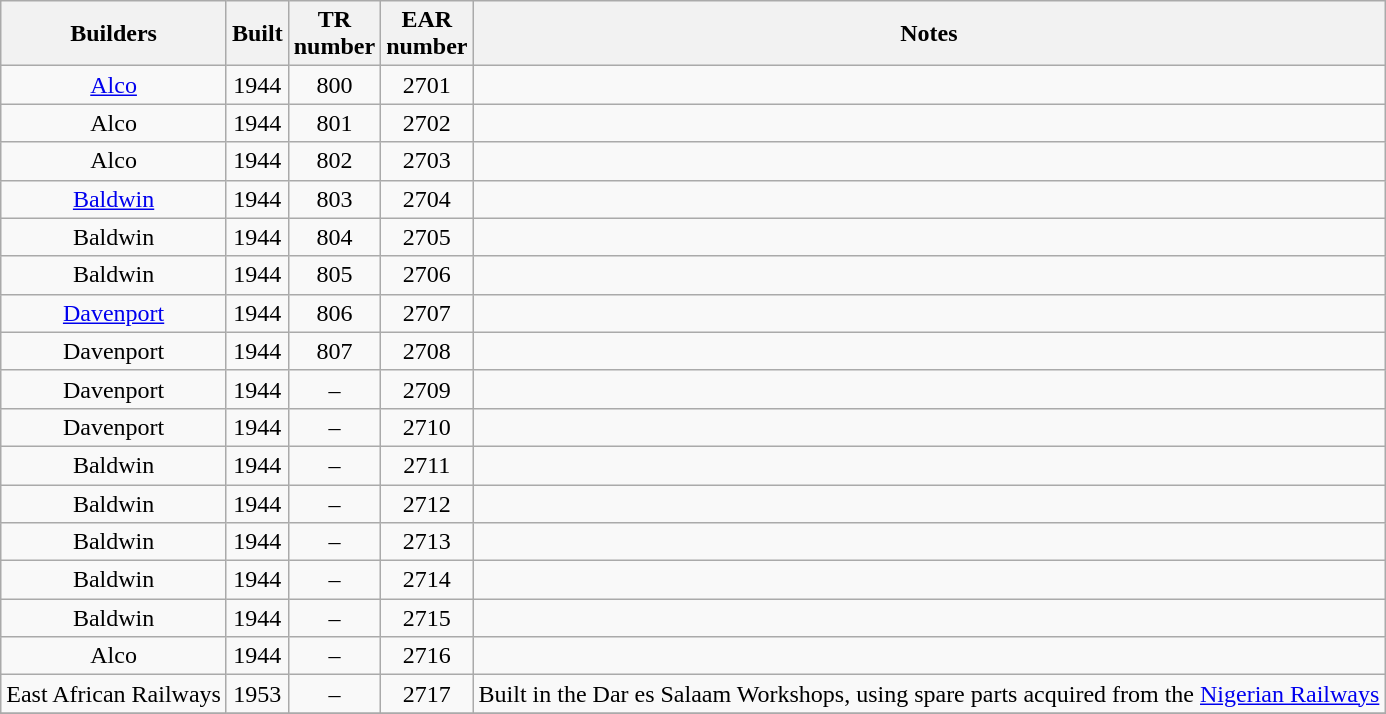<table cellpadding="2">
<tr>
<td><br><table class="wikitable sortable">
<tr>
<th>Builders</th>
<th>Built</th>
<th>TR<br>number</th>
<th>EAR<br>number</th>
<th>Notes</th>
</tr>
<tr>
<td align=center><a href='#'>Alco</a></td>
<td align=center>1944</td>
<td align=center>800</td>
<td align=center>2701</td>
<td></td>
</tr>
<tr>
<td align=center>Alco</td>
<td align=center>1944</td>
<td align=center>801</td>
<td align=center>2702</td>
<td></td>
</tr>
<tr>
<td align=center>Alco</td>
<td align=center>1944</td>
<td align=center>802</td>
<td align=center>2703</td>
<td></td>
</tr>
<tr>
<td align=center><a href='#'>Baldwin</a></td>
<td align=center>1944</td>
<td align=center>803</td>
<td align=center>2704</td>
<td></td>
</tr>
<tr>
<td align=center>Baldwin</td>
<td align=center>1944</td>
<td align=center>804</td>
<td align=center>2705</td>
<td></td>
</tr>
<tr>
<td align=center>Baldwin</td>
<td align=center>1944</td>
<td align=center>805</td>
<td align=center>2706</td>
<td></td>
</tr>
<tr>
<td align=center><a href='#'>Davenport</a></td>
<td align=center>1944</td>
<td align=center>806</td>
<td align=center>2707</td>
<td></td>
</tr>
<tr>
<td align=center>Davenport</td>
<td align=center>1944</td>
<td align=center>807</td>
<td align=center>2708</td>
<td></td>
</tr>
<tr>
<td align=center>Davenport</td>
<td align=center>1944</td>
<td align=center>–</td>
<td align=center>2709</td>
<td></td>
</tr>
<tr>
<td align=center>Davenport</td>
<td align=center>1944</td>
<td align=center>–</td>
<td align=center>2710</td>
<td></td>
</tr>
<tr>
<td align=center>Baldwin</td>
<td align=center>1944</td>
<td align=center>–</td>
<td align=center>2711</td>
<td></td>
</tr>
<tr>
<td align=center>Baldwin</td>
<td align=center>1944</td>
<td align=center>–</td>
<td align=center>2712</td>
<td></td>
</tr>
<tr>
<td align=center>Baldwin</td>
<td align=center>1944</td>
<td align=center>–</td>
<td align=center>2713</td>
<td></td>
</tr>
<tr>
<td align=center>Baldwin</td>
<td align=center>1944</td>
<td align=center>–</td>
<td align=center>2714</td>
<td></td>
</tr>
<tr>
<td align=center>Baldwin</td>
<td align=center>1944</td>
<td align=center>–</td>
<td align=center>2715</td>
<td></td>
</tr>
<tr>
<td align=center>Alco</td>
<td align=center>1944</td>
<td align=center>–</td>
<td align=center>2716</td>
<td></td>
</tr>
<tr>
<td align=center>East African Railways</td>
<td align=center>1953</td>
<td align=center>–</td>
<td align=center>2717</td>
<td>Built in the Dar es Salaam Workshops, using spare parts acquired from the <a href='#'>Nigerian Railways</a></td>
</tr>
<tr>
</tr>
</table>
</td>
</tr>
</table>
